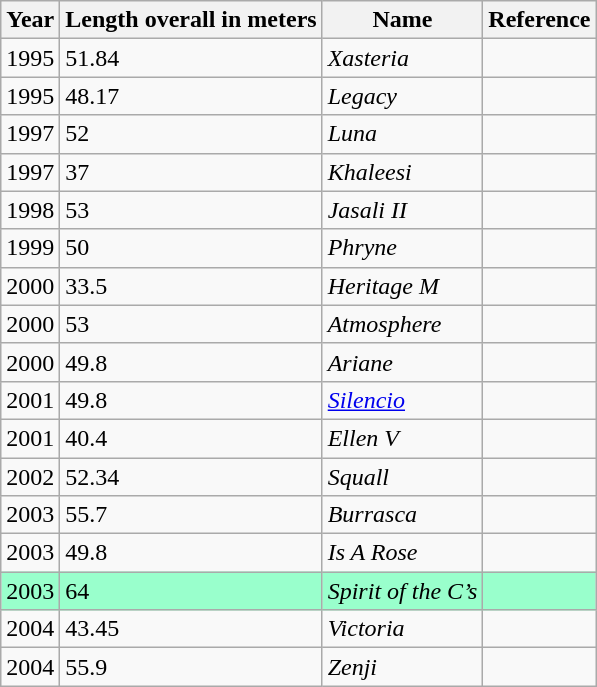<table class="wikitable sortable">
<tr>
<th>Year</th>
<th>Length overall in meters</th>
<th>Name</th>
<th>Reference</th>
</tr>
<tr>
<td>1995</td>
<td>51.84</td>
<td><em>Xasteria</em></td>
<td></td>
</tr>
<tr>
<td>1995</td>
<td>48.17</td>
<td><em>Legacy</em></td>
<td></td>
</tr>
<tr>
<td>1997</td>
<td>52</td>
<td><em>Luna</em></td>
<td></td>
</tr>
<tr>
<td>1997</td>
<td>37</td>
<td><em>Khaleesi</em></td>
<td></td>
</tr>
<tr>
<td>1998</td>
<td>53</td>
<td><em>Jasali II</em></td>
<td></td>
</tr>
<tr>
<td>1999</td>
<td>50</td>
<td><em>Phryne</em></td>
<td></td>
</tr>
<tr>
<td>2000</td>
<td>33.5</td>
<td><em>Heritage M</em></td>
<td></td>
</tr>
<tr>
<td>2000</td>
<td>53</td>
<td><em>Atmosphere</em></td>
<td></td>
</tr>
<tr>
<td>2000</td>
<td>49.8</td>
<td><em>Ariane</em></td>
<td></td>
</tr>
<tr>
<td>2001</td>
<td>49.8</td>
<td><em><a href='#'>Silencio</a></em></td>
<td></td>
</tr>
<tr>
<td>2001</td>
<td>40.4</td>
<td><em>Ellen V</em></td>
<td></td>
</tr>
<tr>
<td>2002</td>
<td>52.34</td>
<td><em>Squall</em></td>
<td></td>
</tr>
<tr>
<td>2003</td>
<td>55.7</td>
<td><em>Burrasca</em></td>
<td></td>
</tr>
<tr>
<td>2003</td>
<td>49.8</td>
<td><em>Is A Rose</em></td>
<td></td>
</tr>
<tr style="background:#9fc;">
<td>2003</td>
<td>64</td>
<td><em>Spirit of the C’s</em></td>
<td></td>
</tr>
<tr>
<td>2004</td>
<td>43.45</td>
<td><em>Victoria</em></td>
<td></td>
</tr>
<tr>
<td>2004</td>
<td>55.9</td>
<td><em>Zenji</em></td>
<td></td>
</tr>
</table>
